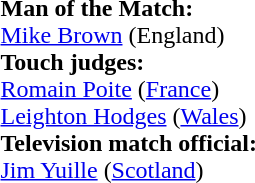<table style="width:100%">
<tr>
<td><br><strong>Man of the Match:</strong>
<br><a href='#'>Mike Brown</a> (England)<br><strong>Touch judges:</strong>
<br><a href='#'>Romain Poite</a> (<a href='#'>France</a>)
<br><a href='#'>Leighton Hodges</a> (<a href='#'>Wales</a>)
<br><strong>Television match official:</strong>
<br><a href='#'>Jim Yuille</a> (<a href='#'>Scotland</a>)</td>
</tr>
</table>
